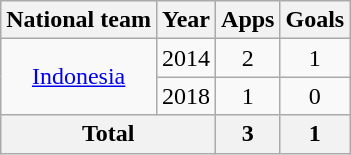<table class=wikitable style=text-align:center>
<tr>
<th>National team</th>
<th>Year</th>
<th>Apps</th>
<th>Goals</th>
</tr>
<tr>
<td rowspan="2"><a href='#'>Indonesia</a></td>
<td>2014</td>
<td>2</td>
<td>1</td>
</tr>
<tr>
<td>2018</td>
<td>1</td>
<td>0</td>
</tr>
<tr>
<th colspan=2>Total</th>
<th>3</th>
<th>1</th>
</tr>
</table>
